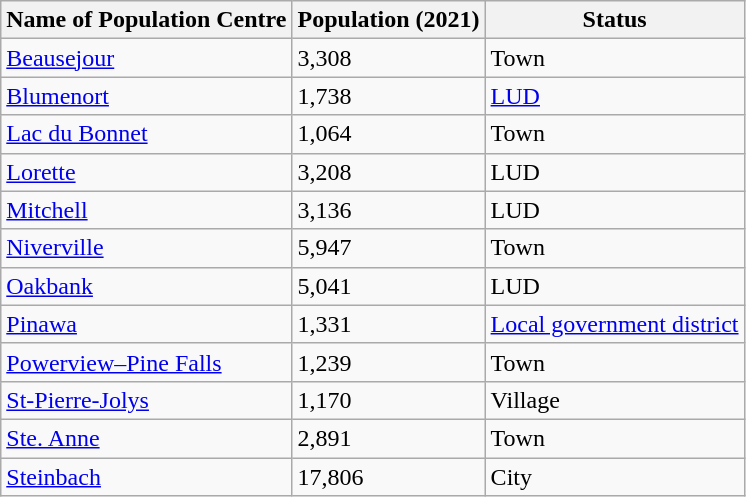<table class="wikitable sortable">
<tr>
<th>Name of Population Centre</th>
<th>Population (2021)</th>
<th>Status</th>
</tr>
<tr>
<td><a href='#'>Beausejour</a></td>
<td>3,308</td>
<td>Town</td>
</tr>
<tr>
<td><a href='#'>Blumenort</a></td>
<td>1,738</td>
<td><a href='#'>LUD</a></td>
</tr>
<tr>
<td><a href='#'>Lac du Bonnet</a></td>
<td>1,064</td>
<td>Town</td>
</tr>
<tr>
<td><a href='#'>Lorette</a></td>
<td>3,208</td>
<td>LUD</td>
</tr>
<tr>
<td><a href='#'>Mitchell</a></td>
<td>3,136</td>
<td>LUD</td>
</tr>
<tr>
<td><a href='#'>Niverville</a></td>
<td>5,947</td>
<td>Town</td>
</tr>
<tr>
<td><a href='#'>Oakbank</a></td>
<td>5,041</td>
<td>LUD</td>
</tr>
<tr>
<td><a href='#'>Pinawa</a></td>
<td>1,331</td>
<td><a href='#'>Local government district</a></td>
</tr>
<tr>
<td><a href='#'>Powerview–Pine Falls</a></td>
<td>1,239</td>
<td>Town</td>
</tr>
<tr>
<td><a href='#'>St-Pierre-Jolys</a></td>
<td>1,170</td>
<td>Village</td>
</tr>
<tr>
<td><a href='#'>Ste. Anne</a></td>
<td>2,891</td>
<td>Town</td>
</tr>
<tr>
<td><a href='#'>Steinbach</a></td>
<td>17,806</td>
<td>City</td>
</tr>
</table>
